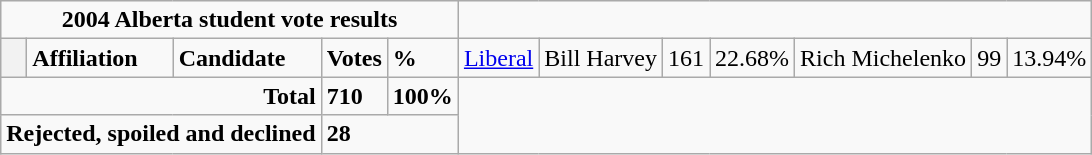<table class="wikitable">
<tr>
<td colspan="5" align="center"><strong>2004 Alberta student vote results</strong></td>
</tr>
<tr>
<th style="width: 10px;"></th>
<td><strong>Affiliation</strong></td>
<td><strong>Candidate</strong></td>
<td><strong>Votes</strong></td>
<td><strong>%</strong><br>
</td>
<td><a href='#'>Liberal</a></td>
<td>Bill Harvey</td>
<td>161</td>
<td>22.68%<br>
</td>
<td>Rich Michelenko</td>
<td>99</td>
<td>13.94%<br>
</td>
</tr>
<tr>
<td colspan="3" align="right"><strong>Total</strong></td>
<td><strong>710</strong></td>
<td><strong>100%</strong></td>
</tr>
<tr>
<td colspan="3" align="right"><strong>Rejected, spoiled and declined</strong></td>
<td colspan="2"><strong>28</strong></td>
</tr>
</table>
